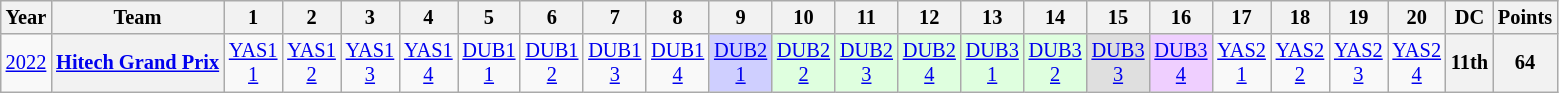<table class="wikitable" style="text-align:center; font-size:85%">
<tr>
<th>Year</th>
<th>Team</th>
<th>1</th>
<th>2</th>
<th>3</th>
<th>4</th>
<th>5</th>
<th>6</th>
<th>7</th>
<th>8</th>
<th>9</th>
<th>10</th>
<th>11</th>
<th>12</th>
<th>13</th>
<th>14</th>
<th>15</th>
<th>16</th>
<th>17</th>
<th>18</th>
<th>19</th>
<th>20</th>
<th>DC</th>
<th>Points</th>
</tr>
<tr>
<td><a href='#'>2022</a></td>
<th nowrap><a href='#'>Hitech Grand Prix</a></th>
<td><a href='#'>YAS1<br>1</a></td>
<td><a href='#'>YAS1<br>2</a></td>
<td><a href='#'>YAS1<br>3</a></td>
<td><a href='#'>YAS1<br>4</a></td>
<td><a href='#'>DUB1<br>1</a></td>
<td><a href='#'>DUB1<br>2</a></td>
<td><a href='#'>DUB1<br>3</a></td>
<td><a href='#'>DUB1<br>4</a></td>
<td style="background:#CFCFFF;"><a href='#'>DUB2<br>1</a><br></td>
<td style="background:#DFFFDF;"><a href='#'>DUB2<br>2</a><br></td>
<td style="background:#DFFFDF;"><a href='#'>DUB2<br>3</a><br></td>
<td style="background:#DFFFDF;"><a href='#'>DUB2<br>4</a><br></td>
<td style="background:#DFFFDF;"><a href='#'>DUB3<br>1</a><br></td>
<td style="background:#DFFFDF;"><a href='#'>DUB3<br>2</a><br></td>
<td style="background:#DFDFDF;"><a href='#'>DUB3<br>3</a><br></td>
<td style="background:#EFCFFF;"><a href='#'>DUB3<br>4</a><br></td>
<td><a href='#'>YAS2<br>1</a></td>
<td><a href='#'>YAS2<br>2</a></td>
<td><a href='#'>YAS2<br>3</a></td>
<td><a href='#'>YAS2<br>4</a></td>
<th>11th</th>
<th>64</th>
</tr>
</table>
